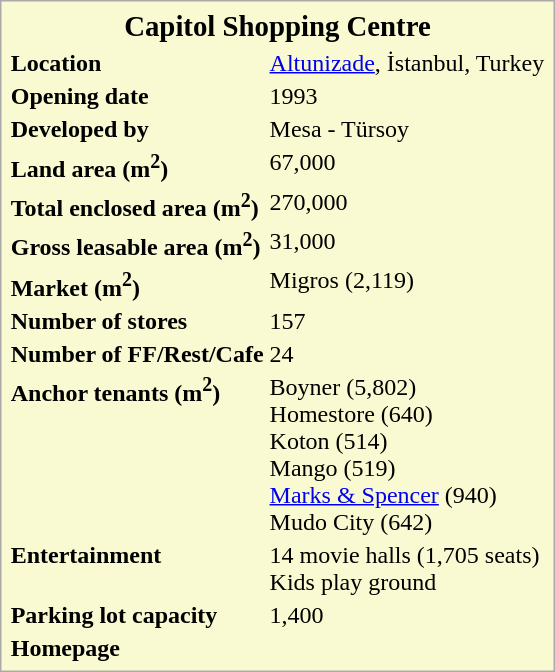<table class="infobox" style=" float: right; margin-left: 1em; margin-top: 1em; width: 40 em; background: #FAFAD2">
<tr>
<th colspan="2" style="  text-align: centre; font-size: larger;">Capitol Shopping Centre<br></th>
</tr>
<tr>
<td><strong>Location</strong></td>
<td><a href='#'>Altunizade</a>, İstanbul, Turkey</td>
</tr>
<tr>
<td><strong>Opening date</strong></td>
<td>1993</td>
</tr>
<tr>
<td><strong>Developed by</strong></td>
<td>Mesa - Türsoy</td>
</tr>
<tr>
<td><strong>Land area (m<sup>2</sup>)</strong></td>
<td>67,000</td>
</tr>
<tr>
<td><strong>Total enclosed area (m<sup>2</sup>)</strong></td>
<td>270,000</td>
</tr>
<tr>
<td><strong>Gross leasable area (m<sup>2</sup>)</strong></td>
<td>31,000</td>
</tr>
<tr>
<td><strong>Market (m<sup>2</sup>)</strong></td>
<td>Migros (2,119)</td>
</tr>
<tr>
<td><strong>Number of stores</strong></td>
<td>157</td>
</tr>
<tr>
<td><strong>Number of FF/Rest/Cafe</strong></td>
<td>24</td>
</tr>
<tr>
<td><strong>Anchor tenants (m<sup>2</sup>)</strong></td>
<td>Boyner (5,802) <br> Homestore (640) <br> Koton (514) <br> Mango (519) <br> <a href='#'>Marks & Spencer</a> (940) <br> Mudo City (642)</td>
</tr>
<tr>
<td><strong>Entertainment</strong></td>
<td>14 movie halls (1,705 seats) <br> Kids play ground</td>
</tr>
<tr>
<td><strong>Parking lot capacity</strong></td>
<td>1,400</td>
</tr>
<tr>
<td><strong>Homepage</strong></td>
<td></td>
</tr>
</table>
